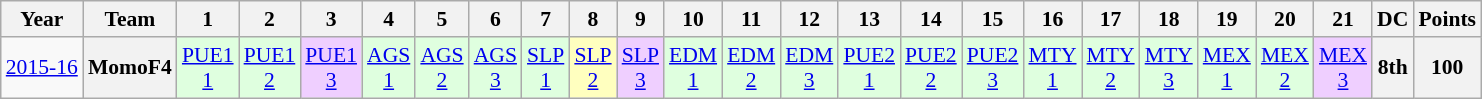<table class="wikitable" style="text-align:center; font-size:90%">
<tr>
<th>Year</th>
<th>Team</th>
<th>1</th>
<th>2</th>
<th>3</th>
<th>4</th>
<th>5</th>
<th>6</th>
<th>7</th>
<th>8</th>
<th>9</th>
<th>10</th>
<th>11</th>
<th>12</th>
<th>13</th>
<th>14</th>
<th>15</th>
<th>16</th>
<th>17</th>
<th>18</th>
<th>19</th>
<th>20</th>
<th>21</th>
<th>DC</th>
<th>Points</th>
</tr>
<tr>
<td><a href='#'>2015-16</a></td>
<th>MomoF4</th>
<td style="background:#DFFFDF"><a href='#'>PUE1<br>1</a><br></td>
<td style="background:#DFFFDF"><a href='#'>PUE1<br>2</a><br></td>
<td style="background:#EFCFFF"><a href='#'>PUE1<br>3</a><br></td>
<td style="background:#DFFFDF"><a href='#'>AGS<br>1</a><br></td>
<td style="background:#DFFFDF"><a href='#'>AGS<br>2</a><br></td>
<td style="background:#DFFFDF"><a href='#'>AGS<br>3</a><br></td>
<td style="background:#DFFFDF"><a href='#'>SLP<br>1</a><br></td>
<td style="background:#FFFFBF"><a href='#'>SLP<br>2</a><br></td>
<td style="background:#EFCFFF"><a href='#'>SLP<br>3</a><br></td>
<td style="background:#DFFFDF"><a href='#'>EDM<br>1</a><br></td>
<td style="background:#DFFFDF"><a href='#'>EDM<br>2</a><br></td>
<td style="background:#DFFFDF"><a href='#'>EDM<br>3</a><br></td>
<td style="background:#DFFFDF"><a href='#'>PUE2<br>1</a><br></td>
<td style="background:#DFFFDF"><a href='#'>PUE2<br>2</a><br></td>
<td style="background:#DFFFDF"><a href='#'>PUE2<br>3</a><br></td>
<td style="background:#DFFFDF"><a href='#'>MTY<br>1</a><br></td>
<td style="background:#DFFFDF"><a href='#'>MTY<br>2</a><br></td>
<td style="background:#DFFFDF"><a href='#'>MTY<br>3</a><br></td>
<td style="background:#DFFFDF"><a href='#'>MEX<br>1</a><br></td>
<td style="background:#DFFFDF"><a href='#'>MEX<br>2</a><br></td>
<td style="background:#EFCFFF"><a href='#'>MEX<br>3</a><br></td>
<th style="background:#">8th</th>
<th style="background:#">100</th>
</tr>
</table>
